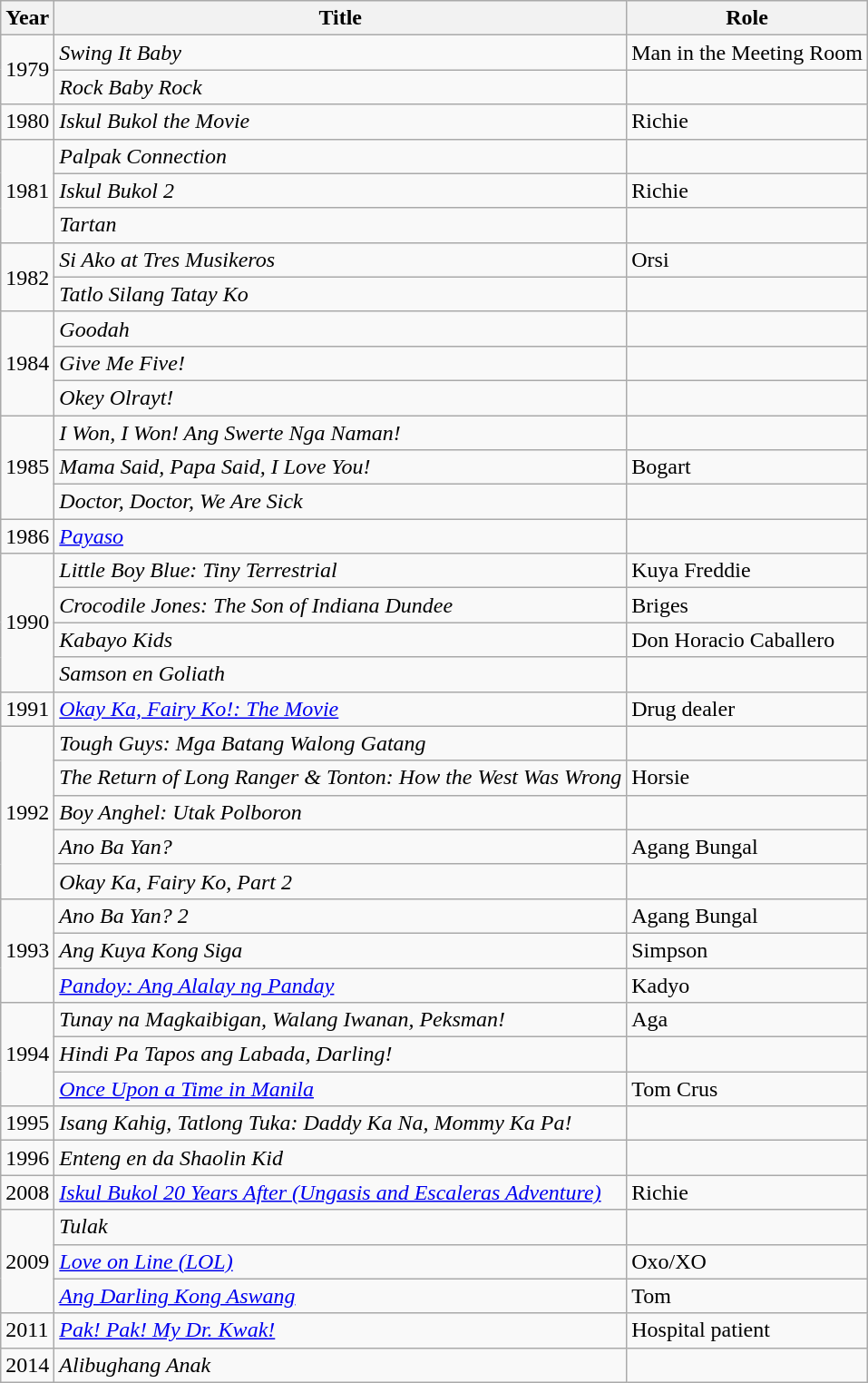<table class="wikitable">
<tr>
<th>Year</th>
<th>Title</th>
<th>Role</th>
</tr>
<tr>
<td rowspan="2">1979</td>
<td><em>Swing It Baby</em></td>
<td>Man in the Meeting Room</td>
</tr>
<tr>
<td><em>Rock Baby Rock</em></td>
<td></td>
</tr>
<tr>
<td>1980</td>
<td><em>Iskul Bukol the Movie</em></td>
<td>Richie</td>
</tr>
<tr>
<td rowspan="3">1981</td>
<td><em>Palpak Connection</em></td>
<td></td>
</tr>
<tr>
<td><em>Iskul Bukol 2</em></td>
<td>Richie</td>
</tr>
<tr>
<td><em>Tartan</em></td>
<td></td>
</tr>
<tr>
<td rowspan="2">1982</td>
<td><em>Si Ako at Tres Musikeros</em></td>
<td>Orsi</td>
</tr>
<tr>
<td><em>Tatlo Silang Tatay Ko</em></td>
<td></td>
</tr>
<tr>
<td rowspan="3">1984</td>
<td><em>Goodah</em></td>
<td></td>
</tr>
<tr>
<td><em>Give Me Five!</em></td>
<td></td>
</tr>
<tr>
<td><em>Okey Olrayt!</em></td>
<td></td>
</tr>
<tr>
<td rowspan="3">1985</td>
<td><em>I Won, I Won! Ang Swerte Nga Naman!</em></td>
<td></td>
</tr>
<tr>
<td><em>Mama Said, Papa Said, I Love You!</em></td>
<td>Bogart</td>
</tr>
<tr>
<td><em>Doctor, Doctor, We Are Sick</em></td>
<td></td>
</tr>
<tr>
<td>1986</td>
<td><em><a href='#'>Payaso</a></em></td>
<td></td>
</tr>
<tr>
<td rowspan="4">1990</td>
<td><em>Little Boy Blue: Tiny Terrestrial</em></td>
<td>Kuya Freddie</td>
</tr>
<tr>
<td><em>Crocodile Jones: The Son of Indiana Dundee</em></td>
<td>Briges</td>
</tr>
<tr>
<td><em>Kabayo Kids</em></td>
<td>Don Horacio Caballero</td>
</tr>
<tr>
<td><em>Samson en Goliath</em></td>
<td></td>
</tr>
<tr>
<td>1991</td>
<td><em><a href='#'>Okay Ka, Fairy Ko!: The Movie</a></em></td>
<td>Drug dealer</td>
</tr>
<tr>
<td rowspan="5">1992</td>
<td><em>Tough Guys: Mga Batang Walong Gatang</em></td>
<td></td>
</tr>
<tr>
<td><em>The Return of Long Ranger & Tonton: How the West Was Wrong</em></td>
<td>Horsie</td>
</tr>
<tr>
<td><em>Boy Anghel: Utak Polboron</em></td>
<td></td>
</tr>
<tr>
<td><em>Ano Ba Yan?</em></td>
<td>Agang Bungal</td>
</tr>
<tr>
<td><em>Okay Ka, Fairy Ko, Part 2</em></td>
<td></td>
</tr>
<tr>
<td rowspan="3">1993</td>
<td><em>Ano Ba Yan? 2</em></td>
<td>Agang Bungal</td>
</tr>
<tr>
<td><em>Ang Kuya Kong Siga</em></td>
<td>Simpson</td>
</tr>
<tr>
<td><em><a href='#'>Pandoy: Ang Alalay ng Panday</a></em></td>
<td>Kadyo</td>
</tr>
<tr>
<td rowspan="3">1994</td>
<td><em>Tunay na Magkaibigan, Walang Iwanan, Peksman!</em></td>
<td>Aga</td>
</tr>
<tr>
<td><em>Hindi Pa Tapos ang Labada, Darling!</em></td>
<td></td>
</tr>
<tr>
<td><em><a href='#'>Once Upon a Time in Manila</a></em></td>
<td>Tom Crus</td>
</tr>
<tr>
<td>1995</td>
<td><em>Isang Kahig, Tatlong Tuka: Daddy Ka Na, Mommy Ka Pa!</em></td>
<td></td>
</tr>
<tr>
<td>1996</td>
<td><em>Enteng en da Shaolin Kid</em></td>
<td></td>
</tr>
<tr>
<td>2008</td>
<td><em><a href='#'>Iskul Bukol 20 Years After (Ungasis and Escaleras Adventure)</a></em></td>
<td>Richie</td>
</tr>
<tr>
<td rowspan="3">2009</td>
<td><em>Tulak</em></td>
<td></td>
</tr>
<tr>
<td><em><a href='#'>Love on Line (LOL)</a></em></td>
<td>Oxo/XO</td>
</tr>
<tr>
<td><em><a href='#'>Ang Darling Kong Aswang</a></em></td>
<td>Tom</td>
</tr>
<tr>
<td>2011</td>
<td><em><a href='#'>Pak! Pak! My Dr. Kwak!</a></em></td>
<td>Hospital patient</td>
</tr>
<tr>
<td>2014</td>
<td><em>Alibughang Anak</em></td>
<td></td>
</tr>
</table>
